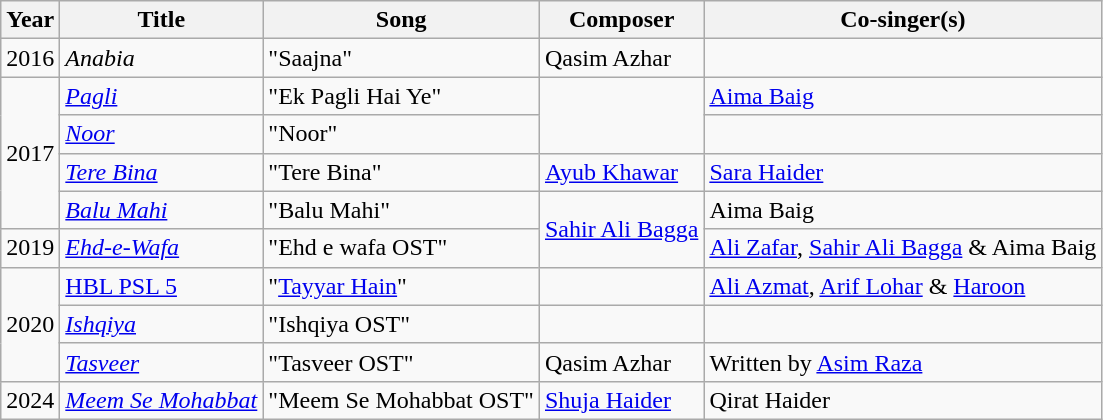<table class="wikitable">
<tr>
<th>Year</th>
<th>Title</th>
<th>Song</th>
<th>Composer</th>
<th>Co-singer(s)</th>
</tr>
<tr>
<td>2016</td>
<td><em>Anabia</em></td>
<td>"Saajna"</td>
<td>Qasim Azhar</td>
<td></td>
</tr>
<tr>
<td rowspan="4">2017</td>
<td><em><a href='#'>Pagli</a></em></td>
<td>"Ek Pagli Hai Ye"</td>
<td rowspan="2"></td>
<td><a href='#'>Aima Baig</a></td>
</tr>
<tr>
<td><em><a href='#'>Noor</a></em></td>
<td>"Noor"</td>
<td></td>
</tr>
<tr>
<td><em><a href='#'>Tere Bina</a></em></td>
<td>"Tere Bina"</td>
<td><a href='#'>Ayub Khawar</a></td>
<td><a href='#'>Sara Haider</a></td>
</tr>
<tr>
<td><em><a href='#'>Balu Mahi</a></em></td>
<td>"Balu Mahi"</td>
<td rowspan="2"><a href='#'>Sahir Ali Bagga</a></td>
<td>Aima Baig</td>
</tr>
<tr>
<td>2019</td>
<td><em><a href='#'>Ehd-e-Wafa</a></em></td>
<td>"Ehd e wafa OST"</td>
<td><a href='#'>Ali Zafar</a>, <a href='#'>Sahir Ali Bagga</a> & Aima Baig</td>
</tr>
<tr>
<td rowspan="3">2020</td>
<td><a href='#'>HBL PSL 5</a></td>
<td>"<a href='#'>Tayyar Hain</a>"</td>
<td></td>
<td><a href='#'>Ali Azmat</a>, <a href='#'>Arif Lohar</a> & <a href='#'>Haroon</a></td>
</tr>
<tr>
<td><em><a href='#'>Ishqiya</a></em></td>
<td>"Ishqiya OST"</td>
<td></td>
<td></td>
</tr>
<tr>
<td><em><a href='#'>Tasveer</a></em></td>
<td>"Tasveer OST"</td>
<td>Qasim Azhar</td>
<td>Written by <a href='#'>Asim Raza</a></td>
</tr>
<tr>
<td>2024</td>
<td><em><a href='#'>Meem Se Mohabbat</a></em></td>
<td>"Meem Se Mohabbat OST"</td>
<td><a href='#'>Shuja Haider</a></td>
<td>Qirat Haider</td>
</tr>
</table>
